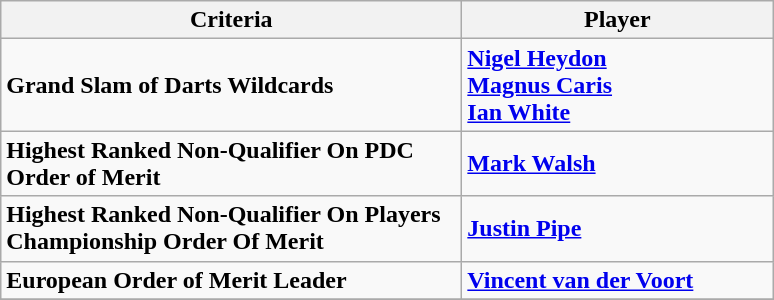<table class="wikitable">
<tr>
<th width=300>Criteria</th>
<th width=200>Player</th>
</tr>
<tr>
<td><strong>Grand Slam of Darts Wildcards</strong></td>
<td> <strong><a href='#'>Nigel Heydon</a></strong><br> <strong><a href='#'>Magnus Caris</a></strong><br> <strong><a href='#'>Ian White</a></strong></td>
</tr>
<tr>
<td><strong>Highest Ranked Non-Qualifier On PDC Order of Merit</strong></td>
<td> <strong><a href='#'>Mark Walsh</a></strong></td>
</tr>
<tr>
<td><strong>Highest Ranked Non-Qualifier On Players Championship Order Of Merit</strong></td>
<td> <strong><a href='#'>Justin Pipe</a></strong></td>
</tr>
<tr>
<td><strong>European Order of Merit Leader</strong></td>
<td> <strong><a href='#'>Vincent van der Voort</a></strong></td>
</tr>
<tr>
</tr>
</table>
